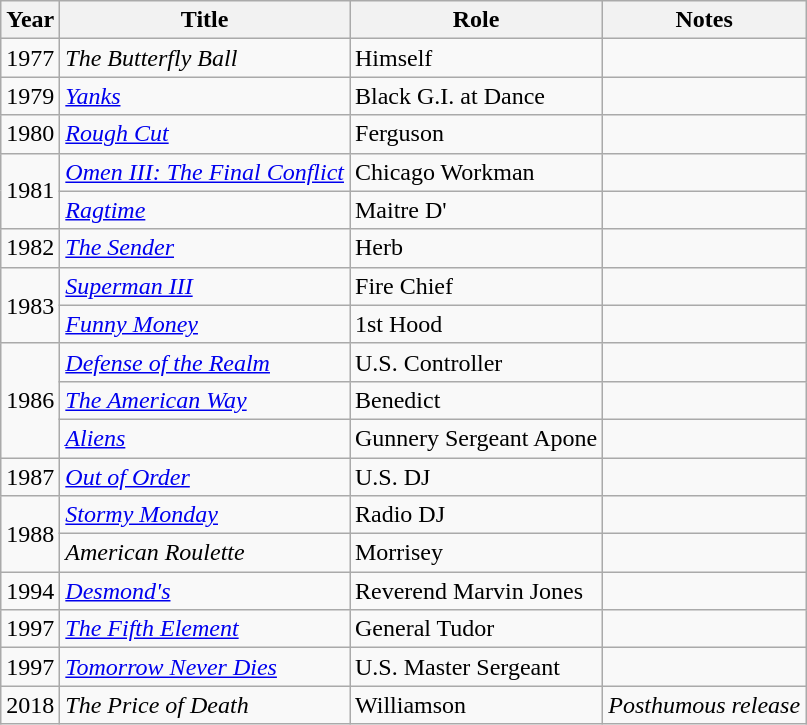<table class="wikitable sortable">
<tr>
<th>Year</th>
<th>Title</th>
<th>Role</th>
<th>Notes</th>
</tr>
<tr>
<td>1977</td>
<td><em>The Butterfly Ball</em></td>
<td>Himself</td>
<td></td>
</tr>
<tr>
<td>1979</td>
<td><em><a href='#'>Yanks</a></em></td>
<td>Black G.I. at Dance</td>
<td></td>
</tr>
<tr>
<td>1980</td>
<td><em><a href='#'>Rough Cut</a></em></td>
<td>Ferguson</td>
<td></td>
</tr>
<tr>
<td rowspan="2">1981</td>
<td><em><a href='#'>Omen III: The Final Conflict</a></em></td>
<td>Chicago Workman</td>
<td></td>
</tr>
<tr>
<td><em><a href='#'>Ragtime</a></em></td>
<td>Maitre D'</td>
<td></td>
</tr>
<tr>
<td>1982</td>
<td><em><a href='#'>The Sender</a></em></td>
<td>Herb</td>
<td></td>
</tr>
<tr>
<td rowspan="2">1983</td>
<td><em><a href='#'>Superman III</a></em></td>
<td>Fire Chief</td>
<td></td>
</tr>
<tr>
<td><em><a href='#'>Funny Money</a></em></td>
<td>1st Hood</td>
<td></td>
</tr>
<tr>
<td rowspan="3">1986</td>
<td><em><a href='#'>Defense of the Realm</a></em></td>
<td>U.S. Controller</td>
<td></td>
</tr>
<tr>
<td><em><a href='#'>The American Way</a></em></td>
<td>Benedict</td>
<td></td>
</tr>
<tr>
<td><em><a href='#'>Aliens</a></em></td>
<td>Gunnery Sergeant Apone</td>
<td></td>
</tr>
<tr>
<td>1987</td>
<td><em><a href='#'>Out of Order</a></em></td>
<td>U.S. DJ</td>
<td></td>
</tr>
<tr>
<td rowspan="2">1988</td>
<td><em><a href='#'>Stormy Monday</a></em></td>
<td>Radio DJ</td>
<td></td>
</tr>
<tr>
<td><em>American Roulette</em></td>
<td>Morrisey</td>
<td></td>
</tr>
<tr>
<td>1994</td>
<td><em><a href='#'>Desmond's</a></em></td>
<td>Reverend Marvin Jones</td>
<td></td>
</tr>
<tr>
<td>1997</td>
<td><em><a href='#'>The Fifth Element</a></em></td>
<td>General Tudor</td>
<td></td>
</tr>
<tr>
<td>1997</td>
<td><em><a href='#'>Tomorrow Never Dies</a></em></td>
<td>U.S. Master Sergeant</td>
<td></td>
</tr>
<tr>
<td>2018</td>
<td><em>The Price of Death</em></td>
<td>Williamson</td>
<td><em>Posthumous release</em></td>
</tr>
</table>
